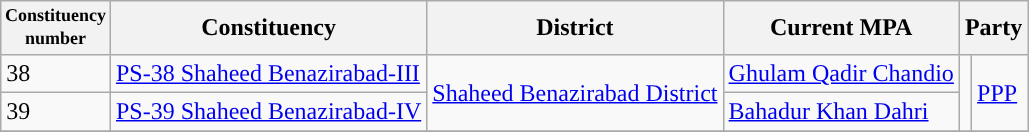<table class="wikitable">
<tr>
<th width="50px" style="font-size:75%">Constituency number</th>
<th>Constituency</th>
<th>District</th>
<th>Current MPA</th>
<th colspan="2">Party</th>
</tr>
<tr>
<td>38</td>
<td><a href='#'>PS-38 Shaheed Benazirabad-III</a></td>
<td rowspan="2"><a href='#'>Shaheed Benazirabad District</a></td>
<td><a href='#'>Ghulam Qadir Chandio</a></td>
<td rowspan="2"></td>
<td rowspan="2"><a href='#'>PPP</a></td>
</tr>
<tr>
<td>39</td>
<td><a href='#'>PS-39 Shaheed Benazirabad-IV</a></td>
<td><a href='#'>Bahadur Khan Dahri</a></td>
</tr>
<tr>
</tr>
</table>
